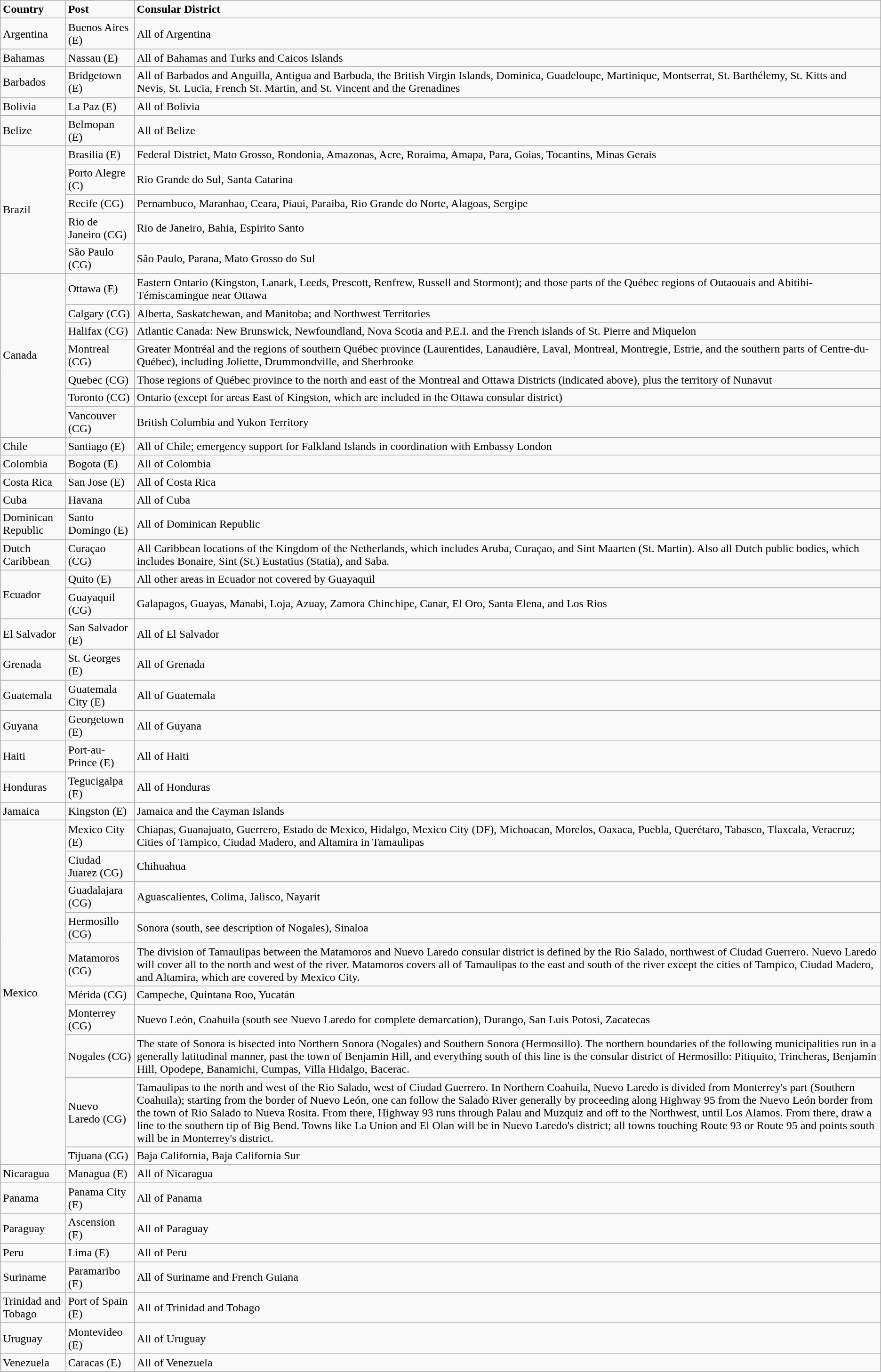<table class="wikitable">
<tr>
<td><strong> Country</strong></td>
<td><strong>  Post</strong></td>
<td><strong>Consular District</strong></td>
</tr>
<tr>
<td>Argentina</td>
<td>Buenos Aires (E)</td>
<td>All of Argentina</td>
</tr>
<tr>
<td>Bahamas</td>
<td>Nassau (E)</td>
<td>All of Bahamas and Turks and Caicos Islands</td>
</tr>
<tr>
<td>Barbados</td>
<td>Bridgetown (E)</td>
<td>All of Barbados and Anguilla, Antigua and Barbuda, the British Virgin Islands, Dominica, Guadeloupe, Martinique, Montserrat, St. Barthélemy, St. Kitts and Nevis, St. Lucia, French St. Martin, and St. Vincent and the Grenadines</td>
</tr>
<tr>
<td>Bolivia</td>
<td>La Paz (E)</td>
<td>All of Bolivia</td>
</tr>
<tr>
<td>Belize</td>
<td>Belmopan (E)</td>
<td>All of Belize</td>
</tr>
<tr>
<td rowspan="5">Brazil</td>
<td>Brasilia (E)</td>
<td>Federal District, Mato Grosso, Rondonia, Amazonas, Acre, Roraima, Amapa, Para, Goias, Tocantins, Minas Gerais</td>
</tr>
<tr>
<td>Porto Alegre (C)</td>
<td>Rio Grande do Sul, Santa Catarina</td>
</tr>
<tr>
<td>Recife (CG)</td>
<td>Pernambuco, Maranhao, Ceara, Piaui, Paraiba, Rio Grande do Norte, Alagoas, Sergipe</td>
</tr>
<tr>
<td>Rio de Janeiro (CG)</td>
<td>Rio de Janeiro, Bahia, Espirito Santo</td>
</tr>
<tr>
<td>São Paulo (CG)</td>
<td>São Paulo, Parana, Mato Grosso do Sul</td>
</tr>
<tr>
<td rowspan="7">Canada</td>
<td>Ottawa (E)</td>
<td>Eastern Ontario (Kingston, Lanark, Leeds, Prescott, Renfrew, Russell and Stormont); and those parts of the Québec regions of Outaouais and Abitibi-Témiscamingue near Ottawa</td>
</tr>
<tr>
<td>Calgary (CG)</td>
<td>Alberta, Saskatchewan, and Manitoba; and Northwest Territories</td>
</tr>
<tr>
<td>Halifax (CG)</td>
<td>Atlantic Canada: New Brunswick, Newfoundland, Nova Scotia and P.E.I. and the French islands of St. Pierre and Miquelon</td>
</tr>
<tr>
<td>Montreal (CG)</td>
<td>Greater Montréal and the regions of southern Québec province (Laurentides, Lanaudière, Laval, Montreal, Montregie, Estrie, and the southern parts of Centre-du-Québec), including Joliette, Drummondville, and Sherbrooke</td>
</tr>
<tr>
<td>Quebec (CG)</td>
<td>Those regions of Québec province to the north and east of the Montreal and Ottawa Districts (indicated above), plus the territory of Nunavut</td>
</tr>
<tr>
<td>Toronto (CG)</td>
<td>Ontario (except for areas East of Kingston, which are included in the Ottawa consular district)</td>
</tr>
<tr>
<td>Vancouver (CG)</td>
<td>British Columbia and Yukon Territory</td>
</tr>
<tr>
<td>Chile</td>
<td>Santiago (E)</td>
<td>All of Chile; emergency support for Falkland Islands in coordination with Embassy London</td>
</tr>
<tr>
<td>Colombia</td>
<td>Bogota (E)</td>
<td>All of Colombia</td>
</tr>
<tr>
<td>Costa Rica</td>
<td>San Jose (E)</td>
<td>All of Costa Rica</td>
</tr>
<tr>
<td>Cuba</td>
<td>Havana</td>
<td>All of Cuba</td>
</tr>
<tr>
<td>Dominican Republic</td>
<td>Santo Domingo (E)</td>
<td>All of Dominican Republic</td>
</tr>
<tr>
<td>Dutch Caribbean</td>
<td>Curaçao (CG)</td>
<td>All Caribbean locations of the Kingdom of the Netherlands, which includes Aruba, Curaçao, and Sint Maarten (St. Martin). Also all Dutch public bodies, which includes Bonaire, Sint (St.) Eustatius (Statia), and Saba.</td>
</tr>
<tr>
<td rowspan="2">Ecuador</td>
<td>Quito (E)</td>
<td>All other areas in Ecuador not covered by Guayaquil</td>
</tr>
<tr>
<td>Guayaquil (CG)</td>
<td>Galapagos, Guayas, Manabi, Loja, Azuay, Zamora Chinchipe, Canar, El Oro, Santa Elena, and Los Rios</td>
</tr>
<tr>
<td>El Salvador</td>
<td>San Salvador (E)</td>
<td>All of El Salvador</td>
</tr>
<tr>
<td>Grenada</td>
<td>St. Georges (E)</td>
<td>All of Grenada</td>
</tr>
<tr>
<td>Guatemala</td>
<td>Guatemala City (E)</td>
<td>All of Guatemala</td>
</tr>
<tr>
<td>Guyana</td>
<td>Georgetown (E)</td>
<td>All of Guyana</td>
</tr>
<tr>
<td>Haiti</td>
<td>Port-au-Prince (E)</td>
<td>All of Haiti</td>
</tr>
<tr>
<td>Honduras</td>
<td>Tegucigalpa (E)</td>
<td>All of Honduras</td>
</tr>
<tr>
<td>Jamaica</td>
<td>Kingston (E)</td>
<td>Jamaica and the Cayman Islands</td>
</tr>
<tr>
<td rowspan="10">Mexico</td>
<td>Mexico City (E)</td>
<td>Chiapas, Guanajuato, Guerrero, Estado de Mexico, Hidalgo, Mexico City (DF), Michoacan, Morelos, Oaxaca, Puebla, Querétaro, Tabasco, Tlaxcala, Veracruz; Cities of Tampico, Ciudad Madero, and Altamira in Tamaulipas</td>
</tr>
<tr>
<td>Ciudad Juarez (CG)</td>
<td>Chihuahua</td>
</tr>
<tr>
<td>Guadalajara (CG)</td>
<td>Aguascalientes, Colima, Jalisco, Nayarit</td>
</tr>
<tr>
<td>Hermosillo (CG)</td>
<td>Sonora (south, see description of Nogales), Sinaloa</td>
</tr>
<tr>
<td>Matamoros (CG)</td>
<td>The division of Tamaulipas between the Matamoros and Nuevo Laredo consular district is defined by the Rio Salado, northwest of Ciudad Guerrero. Nuevo Laredo will cover all to the north and west of the river. Matamoros covers all of Tamaulipas to the east and south of the river except the cities of Tampico, Ciudad Madero, and Altamira, which are covered by Mexico City.</td>
</tr>
<tr>
<td>Mérida (CG)</td>
<td>Campeche, Quintana Roo, Yucatán</td>
</tr>
<tr>
<td>Monterrey (CG)</td>
<td>Nuevo León, Coahuila (south see Nuevo Laredo for complete demarcation), Durango, San Luis Potosí, Zacatecas</td>
</tr>
<tr>
<td>Nogales (CG)</td>
<td>The state of Sonora is bisected into Northern Sonora (Nogales) and Southern Sonora (Hermosillo). The northern boundaries of the following municipalities run in a generally latitudinal manner, past the town of Benjamin Hill, and everything south of this line is the consular district of Hermosillo: Pitiquito, Trincheras, Benjamin Hill, Opodepe, Banamichi, Cumpas, Villa Hidalgo, Bacerac.</td>
</tr>
<tr>
<td>Nuevo Laredo (CG)</td>
<td>Tamaulipas to the north and west of the Rio Salado, west of Ciudad Guerrero. In Northern Coahuila, Nuevo Laredo is divided from Monterrey's part (Southern Coahuila); starting from the border of Nuevo León, one can follow the Salado River generally by proceeding along Highway 95 from the Nuevo León border from the town of Rio Salado to Nueva Rosita. From there, Highway 93 runs through Palau and Muzquiz and off to the Northwest, until Los Alamos. From there, draw a line to the southern tip of Big Bend. Towns like La Union and El Olan will be in Nuevo Laredo's district; all towns touching Route 93 or Route 95 and points south will be in Monterrey's district.</td>
</tr>
<tr>
<td>Tijuana (CG)</td>
<td>Baja California, Baja California Sur</td>
</tr>
<tr>
<td>Nicaragua</td>
<td>Managua (E)</td>
<td>All of Nicaragua</td>
</tr>
<tr>
<td>Panama</td>
<td>Panama City (E)</td>
<td>All of Panama</td>
</tr>
<tr>
<td>Paraguay</td>
<td>Ascension (E)</td>
<td>All of Paraguay</td>
</tr>
<tr>
<td>Peru</td>
<td>Lima (E)</td>
<td>All of Peru</td>
</tr>
<tr>
<td>Suriname</td>
<td>Paramaribo (E)</td>
<td>All of Suriname and French Guiana</td>
</tr>
<tr>
<td>Trinidad and Tobago</td>
<td>Port of Spain (E)</td>
<td>All of Trinidad and Tobago</td>
</tr>
<tr>
<td>Uruguay</td>
<td>Montevideo (E)</td>
<td>All of Uruguay</td>
</tr>
<tr>
<td>Venezuela</td>
<td>Caracas (E)</td>
<td>All of Venezuela</td>
</tr>
</table>
